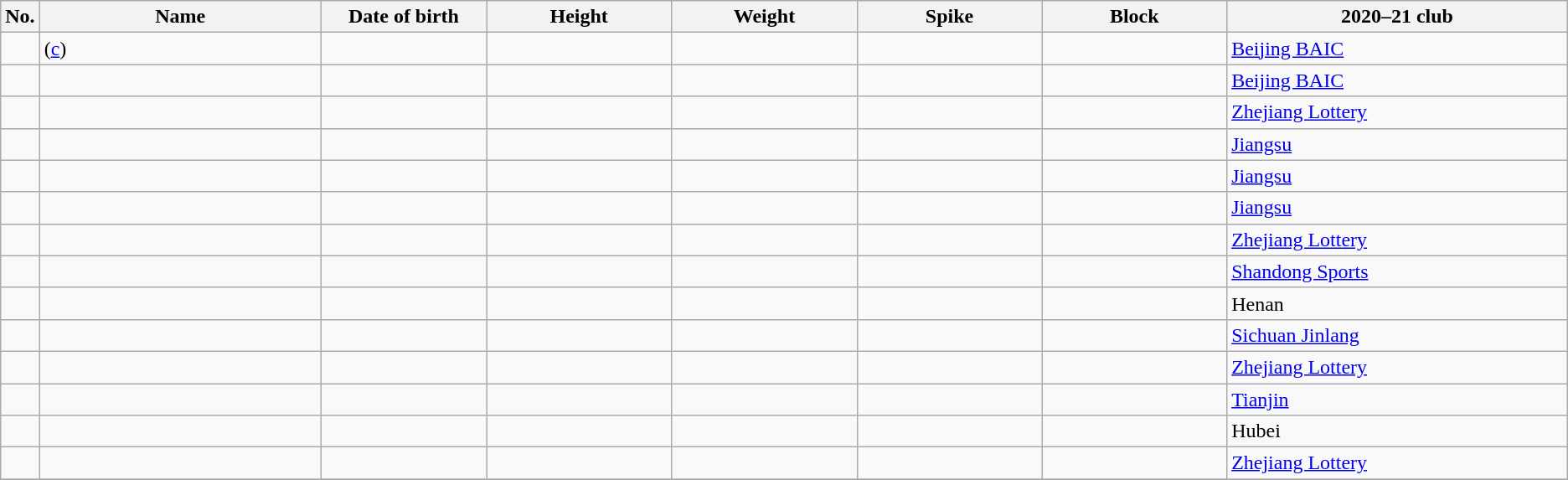<table class="wikitable sortable" style="font-size:100%; text-align:center;">
<tr>
<th>No.</th>
<th style="width:14em">Name</th>
<th style="width:8em">Date of birth</th>
<th style="width:9em">Height</th>
<th style="width:9em">Weight</th>
<th style="width:9em">Spike</th>
<th style="width:9em">Block</th>
<th style="width:17em">2020–21 club</th>
</tr>
<tr>
<td></td>
<td style="text-align:left;"> (<a href='#'>c</a>)</td>
<td style="text-align:right;"></td>
<td></td>
<td></td>
<td></td>
<td></td>
<td style="text-align:left;"> <a href='#'>Beijing BAIC</a></td>
</tr>
<tr>
<td></td>
<td style="text-align:left;"></td>
<td style="text-align:right;"></td>
<td></td>
<td></td>
<td></td>
<td></td>
<td style="text-align:left;"> <a href='#'>Beijing BAIC</a></td>
</tr>
<tr>
<td></td>
<td style="text-align:left;"></td>
<td style="text-align:right;"></td>
<td></td>
<td></td>
<td></td>
<td></td>
<td style="text-align:left;"> <a href='#'>Zhejiang Lottery</a></td>
</tr>
<tr>
<td></td>
<td style="text-align:left;"></td>
<td style="text-align:right;"></td>
<td></td>
<td></td>
<td></td>
<td></td>
<td style="text-align:left;"> <a href='#'>Jiangsu</a></td>
</tr>
<tr>
<td></td>
<td style="text-align:left;"></td>
<td style="text-align:right;"></td>
<td></td>
<td></td>
<td></td>
<td></td>
<td style="text-align:left;"> <a href='#'>Jiangsu</a></td>
</tr>
<tr>
<td></td>
<td style="text-align:left;"></td>
<td style="text-align:right;"></td>
<td></td>
<td></td>
<td></td>
<td></td>
<td style="text-align:left;"> <a href='#'>Jiangsu</a></td>
</tr>
<tr>
<td></td>
<td style="text-align:left;"></td>
<td style="text-align:right;"></td>
<td></td>
<td></td>
<td></td>
<td></td>
<td style="text-align:left;"> <a href='#'>Zhejiang Lottery</a></td>
</tr>
<tr>
<td></td>
<td style="text-align:left;"></td>
<td style="text-align:right;"></td>
<td></td>
<td></td>
<td></td>
<td></td>
<td style="text-align:left;"> <a href='#'>Shandong Sports</a></td>
</tr>
<tr>
<td></td>
<td style="text-align:left;"></td>
<td style="text-align:right;"></td>
<td></td>
<td></td>
<td></td>
<td></td>
<td style="text-align:left;"> Henan</td>
</tr>
<tr>
<td></td>
<td style="text-align:left;"></td>
<td style="text-align:right;"></td>
<td></td>
<td></td>
<td></td>
<td></td>
<td style="text-align:left;"> <a href='#'>Sichuan Jinlang</a></td>
</tr>
<tr>
<td></td>
<td style="text-align:left;"></td>
<td style="text-align:right;"></td>
<td></td>
<td></td>
<td></td>
<td></td>
<td style="text-align:left;"> <a href='#'>Zhejiang Lottery</a></td>
</tr>
<tr>
<td></td>
<td style="text-align:left;"></td>
<td style="text-align:right;"></td>
<td></td>
<td></td>
<td></td>
<td></td>
<td style="text-align:left;"> <a href='#'>Tianjin</a></td>
</tr>
<tr>
<td></td>
<td style="text-align:left;"></td>
<td style="text-align:right;"></td>
<td></td>
<td></td>
<td></td>
<td></td>
<td style="text-align:left;"> Hubei</td>
</tr>
<tr>
<td></td>
<td style="text-align:left;"></td>
<td style="text-align:right;"></td>
<td></td>
<td></td>
<td></td>
<td></td>
<td style="text-align:left;"> <a href='#'>Zhejiang Lottery</a></td>
</tr>
<tr>
</tr>
</table>
